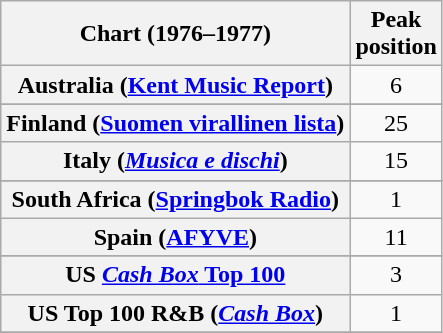<table class="wikitable sortable plainrowheaders" style="text-align:center">
<tr>
<th scope="col">Chart (1976–1977)</th>
<th scope="col">Peak<br>position</th>
</tr>
<tr>
<th scope="row">Australia (<a href='#'>Kent Music Report</a>)</th>
<td>6</td>
</tr>
<tr>
</tr>
<tr>
</tr>
<tr>
</tr>
<tr>
</tr>
<tr>
<th scope="row">Finland (<a href='#'>Suomen virallinen lista</a>)</th>
<td>25</td>
</tr>
<tr>
<th scope="row">Italy (<em><a href='#'>Musica e dischi</a></em>)</th>
<td>15</td>
</tr>
<tr>
</tr>
<tr>
</tr>
<tr>
</tr>
<tr>
<th scope="row">South Africa (<a href='#'>Springbok Radio</a>)</th>
<td>1</td>
</tr>
<tr>
<th scope="row">Spain (<a href='#'>AFYVE</a>)</th>
<td>11</td>
</tr>
<tr>
</tr>
<tr>
</tr>
<tr>
</tr>
<tr>
</tr>
<tr>
</tr>
<tr>
</tr>
<tr>
<th scope="row">US <a href='#'><em>Cash Box</em> Top 100</a></th>
<td>3</td>
</tr>
<tr>
<th scope="row">US Top 100 R&B (<em><a href='#'>Cash Box</a></em>)</th>
<td>1</td>
</tr>
<tr>
</tr>
</table>
